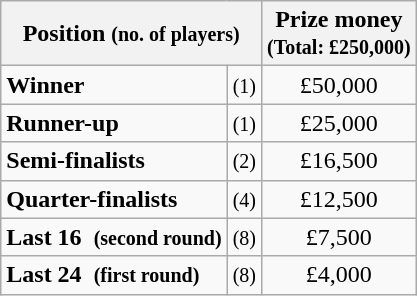<table class="wikitable">
<tr>
<th colspan=2>Position <small>(no. of players)</small></th>
<th>Prize money<br><small>(Total: £250,000)</small></th>
</tr>
<tr>
<td><strong>Winner</strong></td>
<td align=center><small>(1)</small></td>
<td align=center>£50,000</td>
</tr>
<tr>
<td><strong>Runner-up</strong></td>
<td align=center><small>(1)</small></td>
<td align=center>£25,000</td>
</tr>
<tr>
<td><strong>Semi-finalists</strong></td>
<td align=center><small>(2)</small></td>
<td align=center>£16,500</td>
</tr>
<tr>
<td><strong>Quarter-finalists</strong></td>
<td align=center><small>(4)</small></td>
<td align=center>£12,500</td>
</tr>
<tr>
<td><strong>Last 16  <small>(second round)</small></strong></td>
<td align=center><small>(8)</small></td>
<td align=center>£7,500</td>
</tr>
<tr>
<td><strong>Last 24  <small>(first round)</small></strong></td>
<td align=center><small>(8)</small></td>
<td align=center>£4,000</td>
</tr>
</table>
